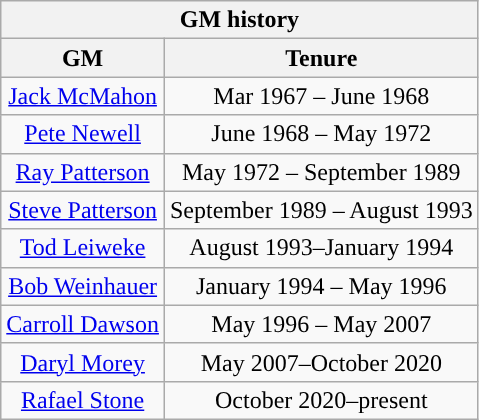<table class="wikitable" style="text-align:center">
<tr>
<th colspan="2">GM history</th>
</tr>
<tr>
<th>GM</th>
<th>Tenure</th>
</tr>
<tr>
<td><a href='#'>Jack McMahon</a></td>
<td>Mar 1967 – June 1968</td>
</tr>
<tr>
<td><a href='#'>Pete Newell</a></td>
<td>June 1968 – May 1972</td>
</tr>
<tr>
<td><a href='#'>Ray Patterson</a></td>
<td>May 1972 – September 1989</td>
</tr>
<tr>
<td><a href='#'>Steve Patterson</a></td>
<td>September 1989 – August 1993</td>
</tr>
<tr>
<td><a href='#'>Tod Leiweke</a></td>
<td>August 1993–January 1994</td>
</tr>
<tr>
<td><a href='#'>Bob Weinhauer</a></td>
<td>January 1994 – May 1996</td>
</tr>
<tr>
<td><a href='#'>Carroll Dawson</a></td>
<td>May 1996 – May 2007</td>
</tr>
<tr>
<td><a href='#'>Daryl Morey</a></td>
<td>May 2007–October 2020</td>
</tr>
<tr>
<td><a href='#'>Rafael Stone</a></td>
<td>October 2020–present</td>
</tr>
</table>
